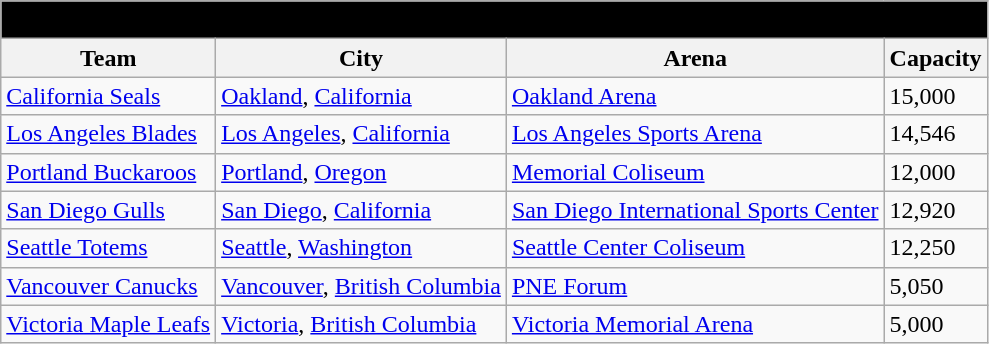<table class="wikitable" style="width:auto">
<tr>
<td bgcolor="#000000" align="center" colspan="6"><strong><span>1966–67 Western Hockey League</span></strong></td>
</tr>
<tr>
<th>Team</th>
<th>City</th>
<th>Arena</th>
<th>Capacity</th>
</tr>
<tr>
<td><a href='#'>California Seals</a></td>
<td><a href='#'>Oakland</a>, <a href='#'>California</a></td>
<td><a href='#'>Oakland Arena</a></td>
<td>15,000</td>
</tr>
<tr>
<td><a href='#'>Los Angeles Blades</a></td>
<td><a href='#'>Los Angeles</a>, <a href='#'>California</a></td>
<td><a href='#'>Los Angeles Sports Arena</a></td>
<td>14,546</td>
</tr>
<tr>
<td><a href='#'>Portland Buckaroos</a></td>
<td><a href='#'>Portland</a>, <a href='#'>Oregon</a></td>
<td><a href='#'>Memorial Coliseum</a></td>
<td>12,000</td>
</tr>
<tr>
<td><a href='#'>San Diego Gulls</a></td>
<td><a href='#'>San Diego</a>, <a href='#'>California</a></td>
<td><a href='#'>San Diego International Sports Center</a></td>
<td>12,920</td>
</tr>
<tr>
<td><a href='#'>Seattle Totems</a></td>
<td><a href='#'>Seattle</a>, <a href='#'>Washington</a></td>
<td><a href='#'>Seattle Center Coliseum</a></td>
<td>12,250</td>
</tr>
<tr>
<td><a href='#'>Vancouver Canucks</a></td>
<td><a href='#'>Vancouver</a>, <a href='#'>British Columbia</a></td>
<td><a href='#'>PNE Forum</a></td>
<td>5,050</td>
</tr>
<tr>
<td><a href='#'>Victoria Maple Leafs</a></td>
<td><a href='#'>Victoria</a>, <a href='#'>British Columbia</a></td>
<td><a href='#'>Victoria Memorial Arena</a></td>
<td>5,000</td>
</tr>
</table>
